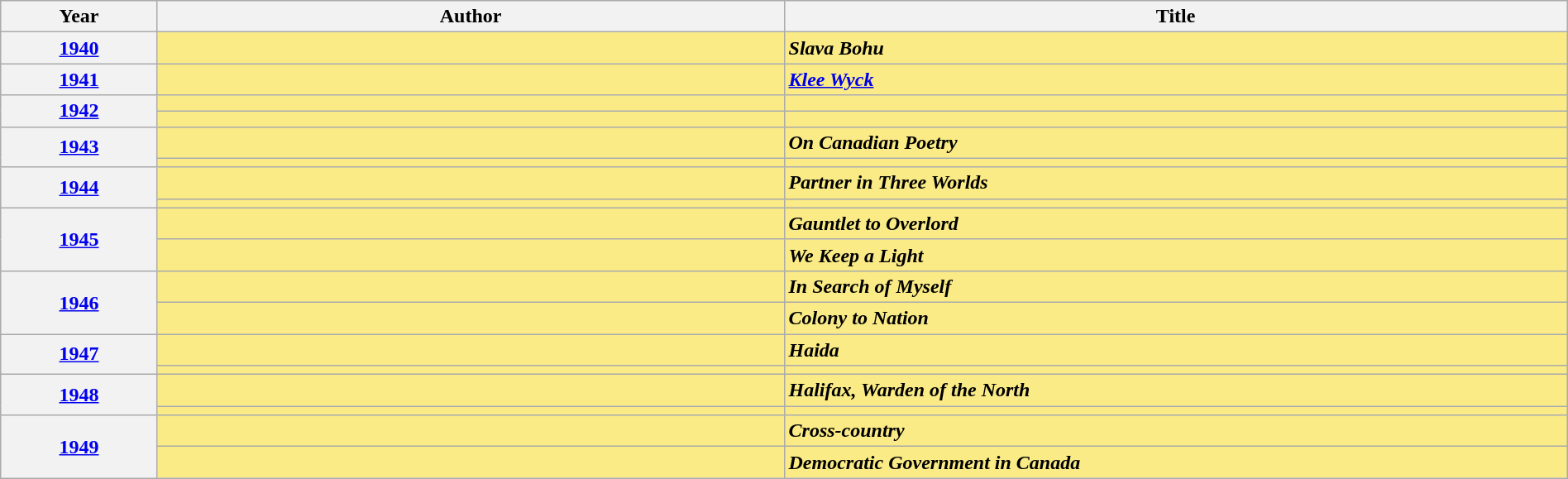<table class="wikitable sortable mw-collapsible" width="100%">
<tr>
<th>Year</th>
<th width="40%">Author</th>
<th width="50%">Title</th>
</tr>
<tr>
<th><a href='#'>1940</a></th>
<td style="background:#FAEB86"><strong></strong></td>
<td style="background:#FAEB86"><strong><em>Slava Bohu</em></strong></td>
</tr>
<tr>
<th><a href='#'>1941</a></th>
<td style="background:#FAEB86"><strong></strong></td>
<td style="background:#FAEB86"><strong><em><a href='#'>Klee Wyck</a></em></strong></td>
</tr>
<tr>
<th rowspan="2"><a href='#'>1942</a></th>
<td style="background:#FAEB86"><strong></strong></td>
<td style="background:#FAEB86"><strong><em></em></strong></td>
</tr>
<tr>
<td style="background:#FAEB86"><strong></strong></td>
<td style="background:#FAEB86"><strong><em></em></strong></td>
</tr>
<tr>
<th rowspan="2"><a href='#'>1943</a></th>
<td style="background:#FAEB86"><strong></strong></td>
<td style="background:#FAEB86"><strong><em>On Canadian Poetry</em></strong></td>
</tr>
<tr>
<td style="background:#FAEB86"><strong></strong></td>
<td style="background:#FAEB86"><strong><em></em></strong></td>
</tr>
<tr>
<th rowspan="2"><a href='#'>1944</a></th>
<td style="background:#FAEB86"><strong></strong></td>
<td style="background:#FAEB86"><strong><em>Partner in Three Worlds</em></strong></td>
</tr>
<tr>
<td style="background:#FAEB86"><strong></strong></td>
<td style="background:#FAEB86"><strong><em></em></strong></td>
</tr>
<tr>
<th rowspan="2"><a href='#'>1945</a></th>
<td style="background:#FAEB86"><strong></strong></td>
<td style="background:#FAEB86"><strong><em>Gauntlet to Overlord</em></strong></td>
</tr>
<tr>
<td style="background:#FAEB86"><strong></strong></td>
<td style="background:#FAEB86"><strong><em>We Keep a Light</em></strong></td>
</tr>
<tr>
<th rowspan="2"><a href='#'>1946</a></th>
<td style="background:#FAEB86"><strong></strong></td>
<td style="background:#FAEB86"><strong><em>In Search of Myself</em></strong></td>
</tr>
<tr>
<td style="background:#FAEB86"><strong></strong></td>
<td style="background:#FAEB86"><strong><em>Colony to Nation</em></strong></td>
</tr>
<tr>
<th rowspan="2"><a href='#'>1947</a></th>
<td style="background:#FAEB86"><strong></strong></td>
<td style="background:#FAEB86"><strong><em>Haida</em></strong></td>
</tr>
<tr>
<td style="background:#FAEB86"><strong></strong></td>
<td style="background:#FAEB86"><strong><em></em></strong></td>
</tr>
<tr>
<th rowspan="2"><a href='#'>1948</a></th>
<td style="background:#FAEB86"><strong></strong></td>
<td style="background:#FAEB86"><strong><em>Halifax, Warden of the North</em></strong></td>
</tr>
<tr>
<td style="background:#FAEB86"><strong></strong></td>
<td style="background:#FAEB86"><strong><em></em></strong></td>
</tr>
<tr>
<th rowspan="2"><a href='#'>1949</a></th>
<td style="background:#FAEB86"><strong></strong></td>
<td style="background:#FAEB86"><strong><em>Cross-country</em></strong></td>
</tr>
<tr>
<td style="background:#FAEB86"><strong></strong></td>
<td style="background:#FAEB86"><strong><em>Democratic Government in Canada</em></strong></td>
</tr>
</table>
